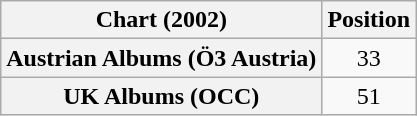<table class="wikitable sortable plainrowheaders" style="text-align:center">
<tr>
<th scope="col">Chart (2002)</th>
<th scope="col">Position</th>
</tr>
<tr>
<th scope="row">Austrian Albums (Ö3 Austria)</th>
<td>33</td>
</tr>
<tr>
<th scope="row">UK Albums (OCC)</th>
<td>51</td>
</tr>
</table>
